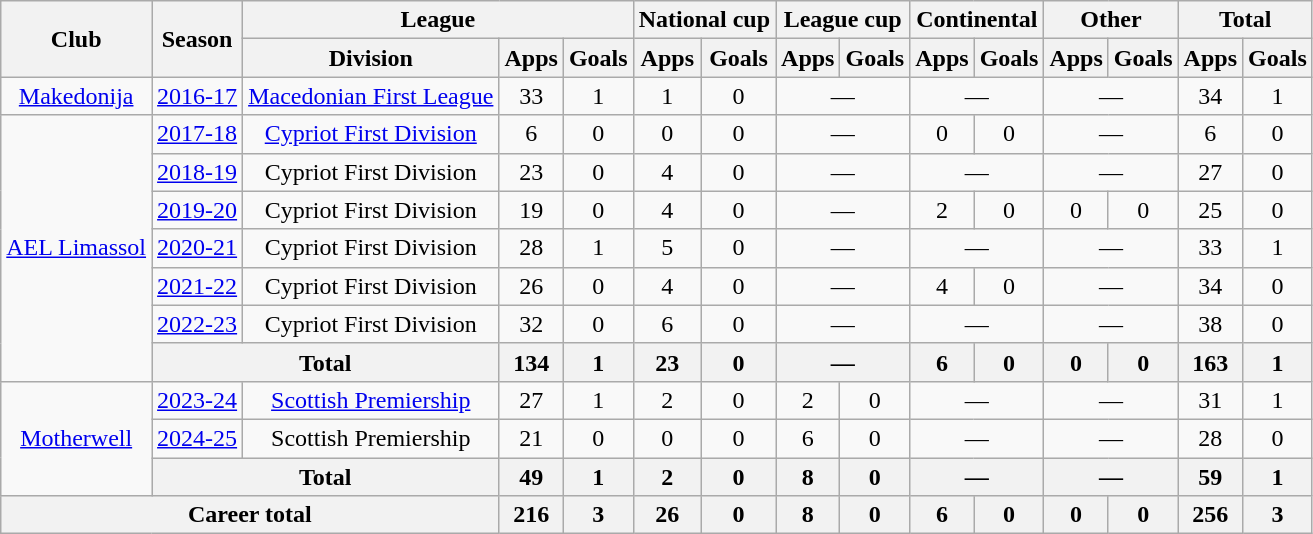<table class="wikitable" style="text-align: center;">
<tr>
<th rowspan="2">Club</th>
<th rowspan="2">Season</th>
<th colspan="3">League</th>
<th colspan="2">National cup</th>
<th colspan="2">League cup</th>
<th colspan="2">Continental</th>
<th colspan="2">Other</th>
<th colspan="2">Total</th>
</tr>
<tr>
<th>Division</th>
<th>Apps</th>
<th>Goals</th>
<th>Apps</th>
<th>Goals</th>
<th>Apps</th>
<th>Goals</th>
<th>Apps</th>
<th>Goals</th>
<th>Apps</th>
<th>Goals</th>
<th>Apps</th>
<th>Goals</th>
</tr>
<tr>
<td><a href='#'>Makedonija</a></td>
<td><a href='#'>2016-17</a></td>
<td><a href='#'>Macedonian First League</a></td>
<td>33</td>
<td>1</td>
<td>1</td>
<td>0</td>
<td colspan="2">—</td>
<td colspan="2">—</td>
<td colspan="2">—</td>
<td>34</td>
<td>1</td>
</tr>
<tr>
<td rowspan="7"><a href='#'>AEL Limassol</a></td>
<td><a href='#'>2017-18</a></td>
<td><a href='#'>Cypriot First Division</a></td>
<td>6</td>
<td>0</td>
<td>0</td>
<td>0</td>
<td colspan="2">—</td>
<td>0</td>
<td>0</td>
<td colspan="2">—</td>
<td>6</td>
<td>0</td>
</tr>
<tr>
<td><a href='#'>2018-19</a></td>
<td>Cypriot First Division</td>
<td>23</td>
<td>0</td>
<td>4</td>
<td>0</td>
<td colspan="2">—</td>
<td colspan="2">—</td>
<td colspan="2">—</td>
<td>27</td>
<td>0</td>
</tr>
<tr>
<td><a href='#'>2019-20</a></td>
<td>Cypriot First Division</td>
<td>19</td>
<td>0</td>
<td>4</td>
<td>0</td>
<td colspan="2">—</td>
<td>2</td>
<td>0</td>
<td>0</td>
<td>0</td>
<td>25</td>
<td>0</td>
</tr>
<tr>
<td><a href='#'>2020-21</a></td>
<td>Cypriot First Division</td>
<td>28</td>
<td>1</td>
<td>5</td>
<td>0</td>
<td colspan="2">—</td>
<td colspan="2">—</td>
<td colspan="2">—</td>
<td>33</td>
<td>1</td>
</tr>
<tr>
<td><a href='#'>2021-22</a></td>
<td>Cypriot First Division</td>
<td>26</td>
<td>0</td>
<td>4</td>
<td>0</td>
<td colspan="2">—</td>
<td>4</td>
<td>0</td>
<td colspan="2">—</td>
<td>34</td>
<td>0</td>
</tr>
<tr>
<td><a href='#'>2022-23</a></td>
<td>Cypriot First Division</td>
<td>32</td>
<td>0</td>
<td>6</td>
<td>0</td>
<td colspan="2">—</td>
<td colspan="2">—</td>
<td colspan="2">—</td>
<td>38</td>
<td>0</td>
</tr>
<tr>
<th colspan="2">Total</th>
<th>134</th>
<th>1</th>
<th>23</th>
<th>0</th>
<th colspan="2">—</th>
<th>6</th>
<th>0</th>
<th>0</th>
<th>0</th>
<th>163</th>
<th>1</th>
</tr>
<tr>
<td rowspan="3"><a href='#'>Motherwell</a></td>
<td><a href='#'>2023-24</a></td>
<td><a href='#'>Scottish Premiership</a></td>
<td>27</td>
<td>1</td>
<td>2</td>
<td>0</td>
<td>2</td>
<td>0</td>
<td colspan="2">—</td>
<td colspan="2">—</td>
<td>31</td>
<td>1</td>
</tr>
<tr>
<td><a href='#'>2024-25</a></td>
<td>Scottish Premiership</td>
<td>21</td>
<td>0</td>
<td>0</td>
<td>0</td>
<td>6</td>
<td>0</td>
<td colspan="2">—</td>
<td colspan="2">—</td>
<td>28</td>
<td>0</td>
</tr>
<tr>
<th colspan="2">Total</th>
<th>49</th>
<th>1</th>
<th>2</th>
<th>0</th>
<th>8</th>
<th>0</th>
<th colspan="2">—</th>
<th colspan="2">—</th>
<th>59</th>
<th>1</th>
</tr>
<tr>
<th colspan="3">Career total</th>
<th>216</th>
<th>3</th>
<th>26</th>
<th>0</th>
<th>8</th>
<th>0</th>
<th>6</th>
<th>0</th>
<th>0</th>
<th>0</th>
<th>256</th>
<th>3</th>
</tr>
</table>
